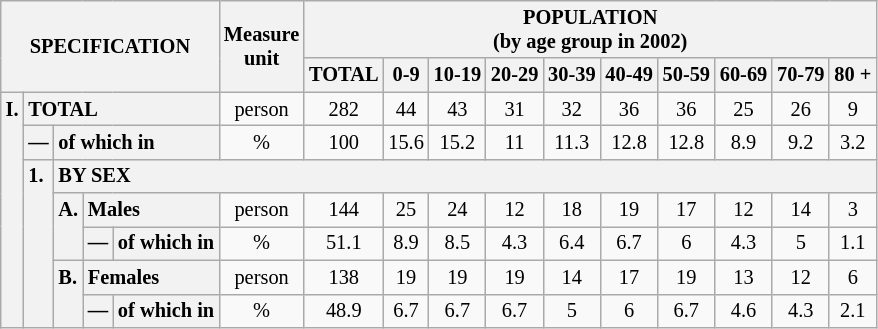<table class="wikitable" style="font-size:85%; text-align:center">
<tr>
<th rowspan="2" colspan="5">SPECIFICATION</th>
<th rowspan="2">Measure<br> unit</th>
<th colspan="10" rowspan="1">POPULATION<br> (by age group in 2002)</th>
</tr>
<tr>
<th>TOTAL</th>
<th>0-9</th>
<th>10-19</th>
<th>20-29</th>
<th>30-39</th>
<th>40-49</th>
<th>50-59</th>
<th>60-69</th>
<th>70-79</th>
<th>80 +</th>
</tr>
<tr>
<th style="text-align:left" valign="top" rowspan="7">I.</th>
<th style="text-align:left" colspan="4">TOTAL</th>
<td>person</td>
<td>282</td>
<td>44</td>
<td>43</td>
<td>31</td>
<td>32</td>
<td>36</td>
<td>36</td>
<td>25</td>
<td>26</td>
<td>9</td>
</tr>
<tr>
<th style="text-align:left" valign="top">—</th>
<th style="text-align:left" colspan="3">of which in</th>
<td>%</td>
<td>100</td>
<td>15.6</td>
<td>15.2</td>
<td>11</td>
<td>11.3</td>
<td>12.8</td>
<td>12.8</td>
<td>8.9</td>
<td>9.2</td>
<td>3.2</td>
</tr>
<tr>
<th style="text-align:left" valign="top" rowspan="5">1.</th>
<th style="text-align:left" colspan="14">BY SEX</th>
</tr>
<tr>
<th style="text-align:left" valign="top" rowspan="2">A.</th>
<th style="text-align:left" colspan="2">Males</th>
<td>person</td>
<td>144</td>
<td>25</td>
<td>24</td>
<td>12</td>
<td>18</td>
<td>19</td>
<td>17</td>
<td>12</td>
<td>14</td>
<td>3</td>
</tr>
<tr>
<th style="text-align:left" valign="top">—</th>
<th style="text-align:left" colspan="1">of which in</th>
<td>%</td>
<td>51.1</td>
<td>8.9</td>
<td>8.5</td>
<td>4.3</td>
<td>6.4</td>
<td>6.7</td>
<td>6</td>
<td>4.3</td>
<td>5</td>
<td>1.1</td>
</tr>
<tr>
<th style="text-align:left" valign="top" rowspan="2">B.</th>
<th style="text-align:left" colspan="2">Females</th>
<td>person</td>
<td>138</td>
<td>19</td>
<td>19</td>
<td>19</td>
<td>14</td>
<td>17</td>
<td>19</td>
<td>13</td>
<td>12</td>
<td>6</td>
</tr>
<tr>
<th style="text-align:left" valign="top">—</th>
<th style="text-align:left" colspan="1">of which in</th>
<td>%</td>
<td>48.9</td>
<td>6.7</td>
<td>6.7</td>
<td>6.7</td>
<td>5</td>
<td>6</td>
<td>6.7</td>
<td>4.6</td>
<td>4.3</td>
<td>2.1</td>
</tr>
</table>
